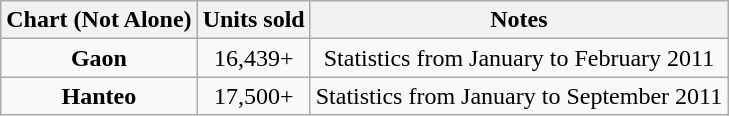<table class="wikitable">
<tr>
<th>Chart (Not Alone)</th>
<th>Units sold</th>
<th>Notes</th>
</tr>
<tr>
<td align="center"><strong>Gaon</strong></td>
<td align="center">16,439+</td>
<td align="center">Statistics from January to February 2011</td>
</tr>
<tr>
<td align="center"><strong>Hanteo</strong></td>
<td align="center">17,500+</td>
<td align="center">Statistics from January to September 2011</td>
</tr>
</table>
